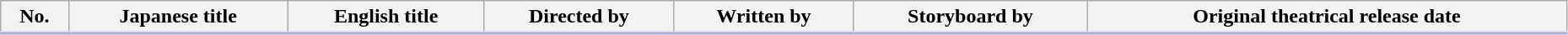<table class="wikitable" width="98%">
<tr style="border-bottom: 3px solid #CCF">
<th>No.</th>
<th>Japanese title</th>
<th>English title</th>
<th>Directed by</th>
<th>Written by</th>
<th>Storyboard by</th>
<th>Original theatrical release date</th>
</tr>
<tr>
</tr>
</table>
